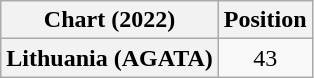<table class="wikitable plainrowheaders" style="text-align:center;">
<tr>
<th scope="col">Chart (2022)</th>
<th scope="col">Position</th>
</tr>
<tr>
<th scope="row">Lithuania (AGATA)</th>
<td>43</td>
</tr>
</table>
